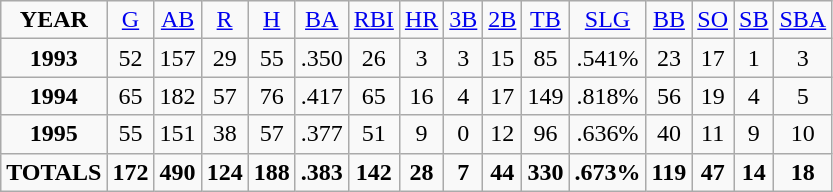<table class="wikitable">
<tr align=center>
<td><strong>YEAR</strong></td>
<td><a href='#'>G</a></td>
<td><a href='#'>AB</a></td>
<td><a href='#'>R</a></td>
<td><a href='#'>H</a></td>
<td><a href='#'>BA</a></td>
<td><a href='#'>RBI</a></td>
<td><a href='#'>HR</a></td>
<td><a href='#'>3B</a></td>
<td><a href='#'>2B</a></td>
<td><a href='#'>TB</a></td>
<td><a href='#'>SLG</a></td>
<td><a href='#'>BB</a></td>
<td><a href='#'>SO</a></td>
<td><a href='#'>SB</a></td>
<td><a href='#'>SBA</a></td>
</tr>
<tr align=center>
<td><strong>1993</strong></td>
<td>52</td>
<td>157</td>
<td>29</td>
<td>55</td>
<td>.350</td>
<td>26</td>
<td>3</td>
<td>3</td>
<td>15</td>
<td>85</td>
<td>.541%</td>
<td>23</td>
<td>17</td>
<td>1</td>
<td>3</td>
</tr>
<tr align=center>
<td><strong>1994</strong></td>
<td>65</td>
<td>182</td>
<td>57</td>
<td>76</td>
<td>.417</td>
<td>65</td>
<td>16</td>
<td>4</td>
<td>17</td>
<td>149</td>
<td>.818%</td>
<td>56</td>
<td>19</td>
<td>4</td>
<td>5</td>
</tr>
<tr align=center>
<td><strong>1995</strong></td>
<td>55</td>
<td>151</td>
<td>38</td>
<td>57</td>
<td>.377</td>
<td>51</td>
<td>9</td>
<td>0</td>
<td>12</td>
<td>96</td>
<td>.636%</td>
<td>40</td>
<td>11</td>
<td>9</td>
<td>10</td>
</tr>
<tr align=center>
<td><strong>TOTALS</strong></td>
<td><strong>172</strong></td>
<td><strong>490</strong></td>
<td><strong>124</strong></td>
<td><strong>188</strong></td>
<td><strong>.383</strong></td>
<td><strong>142</strong></td>
<td><strong>28</strong></td>
<td><strong>7</strong></td>
<td><strong>44</strong></td>
<td><strong>330</strong></td>
<td><strong>.673%</strong></td>
<td><strong>119</strong></td>
<td><strong>47</strong></td>
<td><strong>14</strong></td>
<td><strong>18</strong></td>
</tr>
</table>
